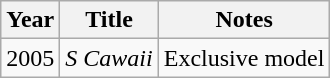<table class="wikitable">
<tr>
<th>Year</th>
<th>Title</th>
<th>Notes</th>
</tr>
<tr>
<td>2005</td>
<td><em>S Cawaii</em></td>
<td>Exclusive model</td>
</tr>
</table>
